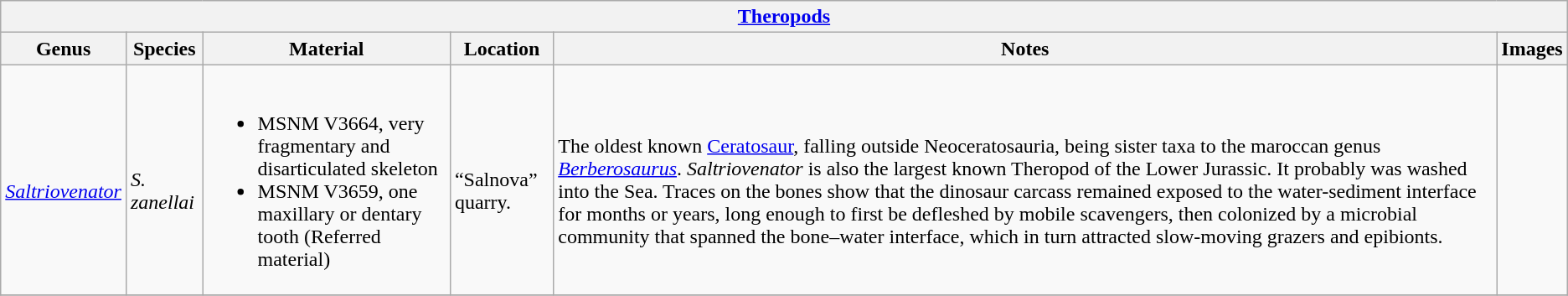<table class="wikitable" align="center">
<tr>
<th colspan="6" align="center"><strong><a href='#'>Theropods</a></strong></th>
</tr>
<tr>
<th>Genus</th>
<th>Species</th>
<th>Material</th>
<th>Location</th>
<th>Notes</th>
<th>Images</th>
</tr>
<tr>
<td><br><em><a href='#'>Saltriovenator</a></em></td>
<td><br><em>S. zanellai</em></td>
<td><br><ul><li>MSNM V3664, very fragmentary and disarticulated skeleton</li><li>MSNM V3659, one maxillary or dentary tooth (Referred material)</li></ul></td>
<td><br>“Salnova” quarry.</td>
<td><br>The oldest known <a href='#'>Ceratosaur</a>, falling outside Neoceratosauria, being sister taxa to the maroccan genus <em><a href='#'>Berberosaurus</a></em>. <em>Saltriovenator</em> is also the largest known Theropod of the Lower Jurassic. It probably was washed into the Sea. Traces on the bones show that the dinosaur carcass remained exposed to the water-sediment interface for months or years, long enough to first be defleshed by mobile scavengers, then colonized by a microbial community that spanned the bone–water interface, which in turn attracted slow-moving grazers and epibionts.</td>
<td><br></td>
</tr>
<tr>
</tr>
</table>
